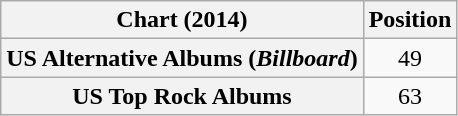<table class="wikitable sortable plainrowheaders">
<tr>
<th scope="col">Chart (2014)</th>
<th scope="col">Position</th>
</tr>
<tr>
<th scope="row">US Alternative Albums (<em>Billboard</em>)</th>
<td style="text-align:center;">49</td>
</tr>
<tr>
<th scope="row">US Top Rock Albums</th>
<td style="text-align:center;">63</td>
</tr>
</table>
